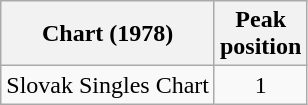<table class="wikitable">
<tr>
<th>Chart (1978)</th>
<th>Peak<br>position</th>
</tr>
<tr>
<td>Slovak Singles Chart</td>
<td align="center">1</td>
</tr>
</table>
